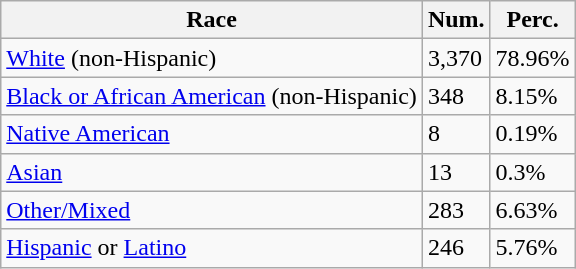<table class="wikitable">
<tr>
<th>Race</th>
<th>Num.</th>
<th>Perc.</th>
</tr>
<tr>
<td><a href='#'>White</a> (non-Hispanic)</td>
<td>3,370</td>
<td>78.96%</td>
</tr>
<tr>
<td><a href='#'>Black or African American</a> (non-Hispanic)</td>
<td>348</td>
<td>8.15%</td>
</tr>
<tr>
<td><a href='#'>Native American</a></td>
<td>8</td>
<td>0.19%</td>
</tr>
<tr>
<td><a href='#'>Asian</a></td>
<td>13</td>
<td>0.3%</td>
</tr>
<tr>
<td><a href='#'>Other/Mixed</a></td>
<td>283</td>
<td>6.63%</td>
</tr>
<tr>
<td><a href='#'>Hispanic</a> or <a href='#'>Latino</a></td>
<td>246</td>
<td>5.76%</td>
</tr>
</table>
